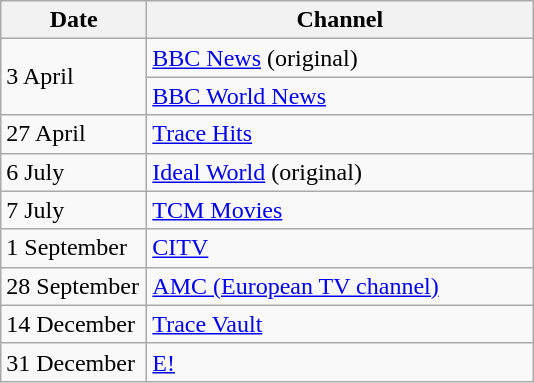<table class="wikitable">
<tr>
<th width=90>Date</th>
<th width=250>Channel</th>
</tr>
<tr>
<td rowspan="2">3 April</td>
<td><a href='#'>BBC News</a> (original)</td>
</tr>
<tr>
<td><a href='#'>BBC World News</a></td>
</tr>
<tr>
<td>27 April</td>
<td><a href='#'>Trace Hits</a></td>
</tr>
<tr>
<td>6 July</td>
<td><a href='#'>Ideal World</a> (original)</td>
</tr>
<tr>
<td>7 July</td>
<td><a href='#'>TCM Movies</a></td>
</tr>
<tr>
<td>1 September</td>
<td><a href='#'>CITV</a></td>
</tr>
<tr>
<td>28 September</td>
<td><a href='#'>AMC (European TV channel)</a></td>
</tr>
<tr>
<td>14 December</td>
<td><a href='#'>Trace Vault</a></td>
</tr>
<tr>
<td>31 December</td>
<td><a href='#'>E!</a></td>
</tr>
</table>
